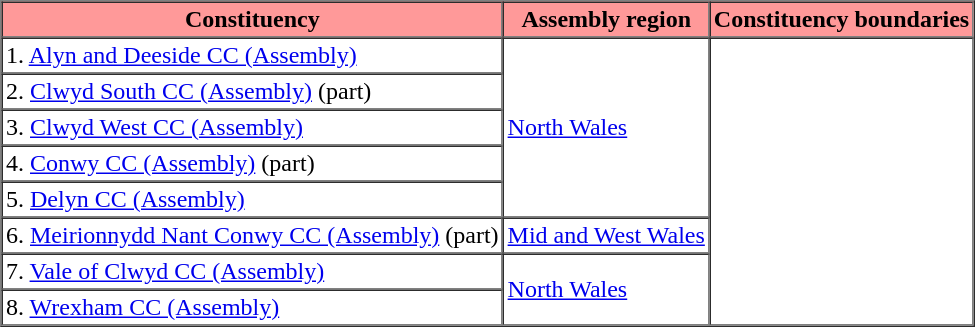<table border=1 cellpadding="2" cellspacing="0">
<tr>
<th bgcolor="#ff9999">Constituency</th>
<th bgcolor="#ff9999">Assembly region</th>
<th bgcolor="#ff9999">Constituency boundaries</th>
</tr>
<tr>
<td>1. <a href='#'>Alyn and Deeside CC (Assembly)</a></td>
<td rowspan=5><a href='#'>North Wales</a></td>
<td rowspan=8></td>
</tr>
<tr>
<td>2. <a href='#'>Clwyd South CC (Assembly)</a> (part)</td>
</tr>
<tr>
<td>3. <a href='#'>Clwyd West CC (Assembly)</a></td>
</tr>
<tr>
<td>4. <a href='#'>Conwy CC (Assembly)</a> (part)</td>
</tr>
<tr>
<td>5. <a href='#'>Delyn CC (Assembly)</a></td>
</tr>
<tr>
<td>6. <a href='#'>Meirionnydd Nant Conwy CC (Assembly)</a> (part)</td>
<td><a href='#'>Mid and West Wales</a></td>
</tr>
<tr>
<td>7. <a href='#'>Vale of Clwyd CC (Assembly)</a></td>
<td rowspan=2><a href='#'>North Wales</a></td>
</tr>
<tr>
<td>8. <a href='#'>Wrexham CC (Assembly)</a></td>
</tr>
</table>
